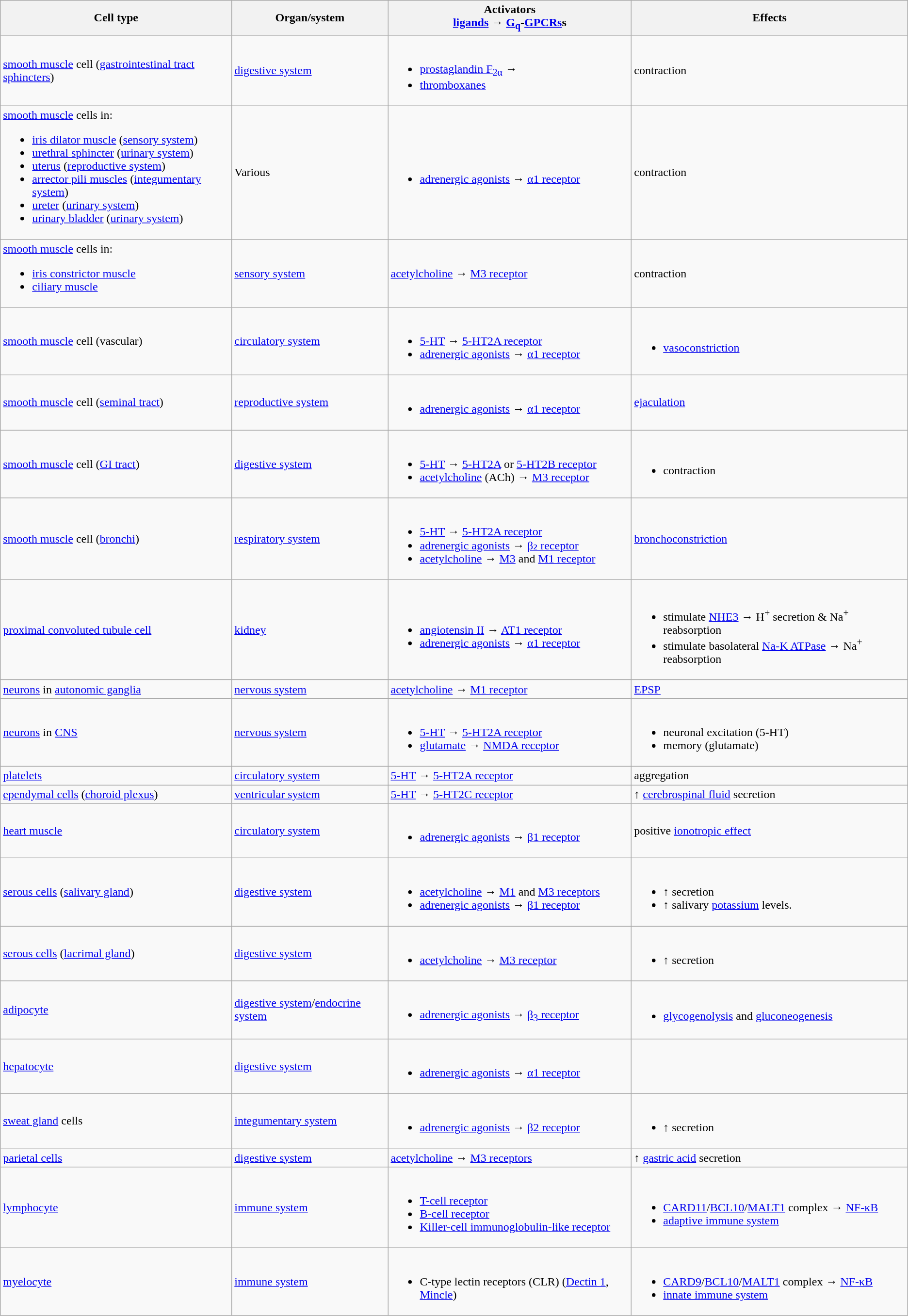<table class="wikitable sortable">
<tr>
<th>Cell type</th>
<th>Organ/system</th>
<th>Activators <br> <a href='#'>ligands</a> → <a href='#'>G<sub>q</sub></a>-<a href='#'>GPCRs</a>s</th>
<th>Effects</th>
</tr>
<tr>
<td><a href='#'>smooth muscle</a> cell (<a href='#'>gastrointestinal tract</a> <a href='#'>sphincters</a>)</td>
<td><a href='#'>digestive system</a></td>
<td><br><ul><li><a href='#'>prostaglandin F<sub>2α</sub></a> →</li><li><a href='#'>thromboxanes</a></li></ul></td>
<td>contraction</td>
</tr>
<tr>
<td><a href='#'>smooth muscle</a> cells in:<br><ul><li><a href='#'>iris dilator muscle</a> (<a href='#'>sensory system</a>)</li><li><a href='#'>urethral sphincter</a> (<a href='#'>urinary system</a>)</li><li><a href='#'>uterus</a> (<a href='#'>reproductive system</a>)</li><li><a href='#'>arrector pili muscles</a> (<a href='#'>integumentary system</a>)</li><li><a href='#'>ureter</a> (<a href='#'>urinary system</a>)</li><li><a href='#'>urinary bladder</a> (<a href='#'>urinary system</a>)</li></ul></td>
<td>Various</td>
<td><br><ul><li><a href='#'>adrenergic agonists</a> → <a href='#'>α1 receptor</a></li></ul></td>
<td>contraction</td>
</tr>
<tr>
<td><a href='#'>smooth muscle</a> cells in:<br><ul><li><a href='#'>iris constrictor muscle</a></li><li><a href='#'>ciliary muscle</a></li></ul></td>
<td><a href='#'>sensory system</a></td>
<td><a href='#'>acetylcholine</a> → <a href='#'>M3 receptor</a></td>
<td>contraction</td>
</tr>
<tr>
<td><a href='#'>smooth muscle</a> cell (vascular)</td>
<td><a href='#'>circulatory system</a></td>
<td><br><ul><li><a href='#'>5-HT</a> → <a href='#'>5-HT2A receptor</a></li><li><a href='#'>adrenergic agonists</a> → <a href='#'>α1 receptor</a></li></ul></td>
<td><br><ul><li><a href='#'>vasoconstriction</a></li></ul></td>
</tr>
<tr>
<td><a href='#'>smooth muscle</a> cell (<a href='#'>seminal tract</a>)</td>
<td><a href='#'>reproductive system</a></td>
<td><br><ul><li><a href='#'>adrenergic agonists</a> → <a href='#'>α1 receptor</a></li></ul></td>
<td><a href='#'>ejaculation</a></td>
</tr>
<tr>
<td><a href='#'>smooth muscle</a> cell (<a href='#'>GI tract</a>)</td>
<td><a href='#'>digestive system</a></td>
<td><br><ul><li><a href='#'>5-HT</a> → <a href='#'>5-HT2A</a> or <a href='#'>5-HT2B receptor</a></li><li><a href='#'>acetylcholine</a> (ACh) → <a href='#'>M3 receptor</a></li></ul></td>
<td><br><ul><li>contraction</li></ul></td>
</tr>
<tr>
<td><a href='#'>smooth muscle</a> cell (<a href='#'>bronchi</a>)</td>
<td><a href='#'>respiratory system</a></td>
<td><br><ul><li><a href='#'>5-HT</a> → <a href='#'>5-HT2A receptor</a></li><li><a href='#'>adrenergic agonists</a> → <a href='#'>β₂ receptor</a></li><li><a href='#'>acetylcholine</a> → <a href='#'>M3</a> and <a href='#'>M1 receptor</a></li></ul></td>
<td><a href='#'>bronchoconstriction</a></td>
</tr>
<tr>
<td><a href='#'>proximal convoluted tubule cell</a></td>
<td><a href='#'>kidney</a></td>
<td><br><ul><li><a href='#'>angiotensin II</a> → <a href='#'>AT1 receptor</a></li><li><a href='#'>adrenergic agonists</a> → <a href='#'>α1 receptor</a></li></ul></td>
<td><br><ul><li>stimulate <a href='#'>NHE3</a> → H<sup>+</sup> secretion & Na<sup>+</sup> reabsorption</li><li>stimulate basolateral <a href='#'>Na-K ATPase</a> → Na<sup>+</sup> reabsorption</li></ul></td>
</tr>
<tr>
<td><a href='#'>neurons</a> in <a href='#'>autonomic ganglia</a></td>
<td><a href='#'>nervous system</a></td>
<td><a href='#'>acetylcholine</a> → <a href='#'>M1 receptor</a></td>
<td><a href='#'>EPSP</a></td>
</tr>
<tr>
<td><a href='#'>neurons</a> in <a href='#'>CNS</a></td>
<td><a href='#'>nervous system</a></td>
<td><br><ul><li><a href='#'>5-HT</a> → <a href='#'>5-HT2A receptor</a></li><li><a href='#'>glutamate</a> → <a href='#'>NMDA receptor</a></li></ul></td>
<td><br><ul><li>neuronal excitation (5-HT)</li><li>memory (glutamate)</li></ul></td>
</tr>
<tr>
<td><a href='#'>platelets</a></td>
<td><a href='#'>circulatory system</a></td>
<td><a href='#'>5-HT</a> → <a href='#'>5-HT2A receptor</a></td>
<td>aggregation</td>
</tr>
<tr>
<td><a href='#'>ependymal cells</a> (<a href='#'>choroid plexus</a>)</td>
<td><a href='#'>ventricular system</a></td>
<td><a href='#'>5-HT</a> → <a href='#'>5-HT2C receptor</a></td>
<td>↑ <a href='#'>cerebrospinal fluid</a> secretion</td>
</tr>
<tr>
<td><a href='#'>heart muscle</a></td>
<td><a href='#'>circulatory system</a></td>
<td><br><ul><li><a href='#'>adrenergic agonists</a> → <a href='#'>β1 receptor</a></li></ul></td>
<td>positive <a href='#'>ionotropic effect</a></td>
</tr>
<tr>
<td><a href='#'>serous cells</a> (<a href='#'>salivary gland</a>)</td>
<td><a href='#'>digestive system</a></td>
<td><br><ul><li><a href='#'>acetylcholine</a> → <a href='#'>M1</a> and <a href='#'>M3 receptors</a></li><li><a href='#'>adrenergic agonists</a> → <a href='#'>β1 receptor</a></li></ul></td>
<td><br><ul><li>↑ secretion</li><li>↑ salivary <a href='#'>potassium</a> levels.</li></ul></td>
</tr>
<tr>
<td><a href='#'>serous cells</a> (<a href='#'>lacrimal gland</a>)</td>
<td><a href='#'>digestive system</a></td>
<td><br><ul><li><a href='#'>acetylcholine</a> → <a href='#'>M3 receptor</a></li></ul></td>
<td><br><ul><li>↑ secretion</li></ul></td>
</tr>
<tr>
<td><a href='#'>adipocyte</a></td>
<td><a href='#'>digestive system</a>/<a href='#'>endocrine system</a></td>
<td><br><ul><li><a href='#'>adrenergic agonists</a> → <a href='#'>β<sub>3</sub> receptor</a></li></ul></td>
<td><br><ul><li><a href='#'>glycogenolysis</a> and <a href='#'>gluconeogenesis</a></li></ul></td>
</tr>
<tr>
<td><a href='#'>hepatocyte</a></td>
<td><a href='#'>digestive system</a></td>
<td><br><ul><li><a href='#'>adrenergic agonists</a> → <a href='#'>α1 receptor</a></li></ul></td>
<td></td>
</tr>
<tr>
<td><a href='#'>sweat gland</a> cells</td>
<td><a href='#'>integumentary system</a></td>
<td><br><ul><li><a href='#'>adrenergic agonists</a> → <a href='#'>β2 receptor</a></li></ul></td>
<td><br><ul><li>↑ secretion</li></ul></td>
</tr>
<tr>
<td><a href='#'>parietal cells</a></td>
<td><a href='#'>digestive system</a></td>
<td><a href='#'>acetylcholine</a> → <a href='#'>M3 receptors</a></td>
<td>↑ <a href='#'>gastric acid</a> secretion</td>
</tr>
<tr>
<td><a href='#'>lymphocyte</a></td>
<td><a href='#'>immune system</a></td>
<td><br><ul><li><a href='#'>T-cell receptor</a></li><li><a href='#'>B-cell receptor</a></li><li><a href='#'>Killer-cell immunoglobulin-like receptor</a></li></ul></td>
<td><br><ul><li><a href='#'>CARD11</a>/<a href='#'>BCL10</a>/<a href='#'>MALT1</a> complex → <a href='#'>NF-κB</a></li><li><a href='#'>adaptive immune system</a></li></ul></td>
</tr>
<tr>
<td><a href='#'>myelocyte</a></td>
<td><a href='#'>immune system</a></td>
<td><br><ul><li>C-type lectin receptors (CLR) (<a href='#'>Dectin 1</a>, <a href='#'>Mincle</a>)</li></ul></td>
<td><br><ul><li><a href='#'>CARD9</a>/<a href='#'>BCL10</a>/<a href='#'>MALT1</a> complex → <a href='#'>NF-κB</a></li><li><a href='#'>innate immune system</a></li></ul></td>
</tr>
</table>
